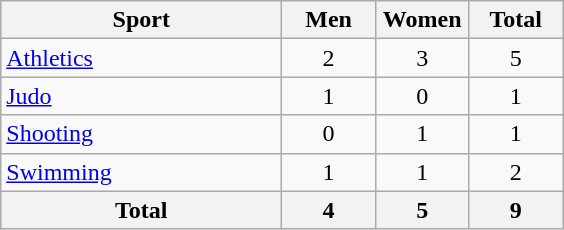<table class="wikitable sortable" style="text-align:center;">
<tr>
<th width=180>Sport</th>
<th width=55>Men</th>
<th width=55>Women</th>
<th width=55>Total</th>
</tr>
<tr>
<td align=left><a href='#'>Athletics</a></td>
<td>2</td>
<td>3</td>
<td>5</td>
</tr>
<tr>
<td align=left><a href='#'>Judo</a></td>
<td>1</td>
<td>0</td>
<td>1</td>
</tr>
<tr>
<td align=left><a href='#'>Shooting</a></td>
<td>0</td>
<td>1</td>
<td>1</td>
</tr>
<tr>
<td align=left><a href='#'>Swimming</a></td>
<td>1</td>
<td>1</td>
<td>2</td>
</tr>
<tr>
<th>Total</th>
<th>4</th>
<th>5</th>
<th>9</th>
</tr>
</table>
